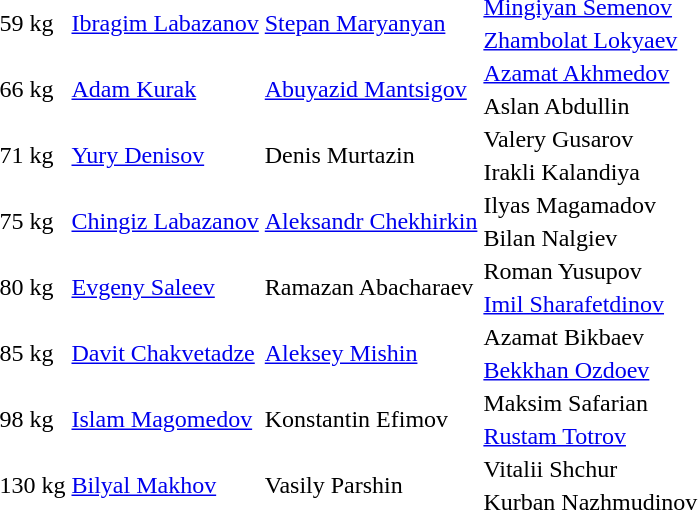<table>
<tr>
<td rowspan=2>59 kg<br></td>
<td rowspan=2> <a href='#'>Ibragim Labazanov</a></td>
<td rowspan=2> <a href='#'>Stepan Maryanyan</a></td>
<td> <a href='#'>Mingiyan Semenov</a></td>
</tr>
<tr>
<td> <a href='#'>Zhambolat Lokyaev</a></td>
</tr>
<tr>
<td rowspan=2>66 kg<br></td>
<td rowspan=2> <a href='#'>Adam Kurak</a></td>
<td rowspan=2> <a href='#'>Abuyazid Mantsigov</a></td>
<td> <a href='#'>Azamat Akhmedov</a></td>
</tr>
<tr>
<td> Aslan Abdullin</td>
</tr>
<tr>
<td rowspan=2>71 kg<br></td>
<td rowspan=2> <a href='#'>Yury Denisov</a></td>
<td rowspan=2> Denis Murtazin</td>
<td> Valery Gusarov</td>
</tr>
<tr>
<td> Irakli Kalandiya</td>
</tr>
<tr>
<td rowspan=2>75 kg<br></td>
<td rowspan=2> <a href='#'>Chingiz Labazanov</a></td>
<td rowspan=2> <a href='#'>Aleksandr Chekhirkin</a></td>
<td>  Ilyas Magamadov</td>
</tr>
<tr>
<td> Bilan Nalgiev</td>
</tr>
<tr>
<td rowspan=2>80 kg<br></td>
<td rowspan=2> <a href='#'>Evgeny Saleev</a></td>
<td rowspan=2> Ramazan Abacharaev</td>
<td> Roman Yusupov</td>
</tr>
<tr>
<td> <a href='#'>Imil Sharafetdinov</a></td>
</tr>
<tr>
<td rowspan=2>85 kg<br></td>
<td rowspan=2> <a href='#'>Davit Chakvetadze</a></td>
<td rowspan=2> <a href='#'>Aleksey Mishin</a></td>
<td> Azamat Bikbaev</td>
</tr>
<tr>
<td> <a href='#'>Bekkhan Ozdoev</a></td>
</tr>
<tr>
<td rowspan=2>98 kg<br></td>
<td rowspan=2> <a href='#'>Islam Magomedov</a></td>
<td rowspan=2> Konstantin Efimov</td>
<td> Maksim Safarian</td>
</tr>
<tr>
<td> <a href='#'>Rustam Totrov</a></td>
</tr>
<tr>
<td rowspan=2>130 kg<br></td>
<td rowspan=2> <a href='#'>Bilyal Makhov</a></td>
<td rowspan=2> Vasily Parshin</td>
<td> Vitalii Shchur</td>
</tr>
<tr>
<td> Kurban Nazhmudinov</td>
</tr>
</table>
